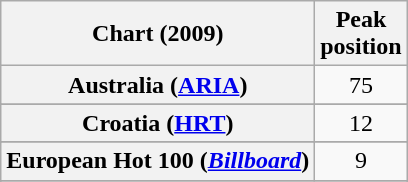<table class="wikitable sortable plainrowheaders">
<tr>
<th>Chart (2009)</th>
<th>Peak<br>position</th>
</tr>
<tr>
<th scope="row">Australia (<a href='#'>ARIA</a>)</th>
<td style="text-align:center;">75</td>
</tr>
<tr>
</tr>
<tr>
</tr>
<tr>
</tr>
<tr>
<th scope="row">Croatia (<a href='#'>HRT</a>)</th>
<td style="text-align:center;">12</td>
</tr>
<tr>
</tr>
<tr>
<th scope="row">European Hot 100 (<a href='#'><em>Billboard</em></a>)</th>
<td style="text-align:center;">9</td>
</tr>
<tr>
</tr>
<tr>
</tr>
<tr>
</tr>
<tr>
</tr>
<tr>
</tr>
</table>
